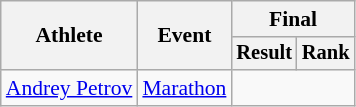<table class="wikitable" style="font-size:90%">
<tr>
<th rowspan="2">Athlete</th>
<th rowspan="2">Event</th>
<th colspan="2">Final</th>
</tr>
<tr style="font-size:95%">
<th>Result</th>
<th>Rank</th>
</tr>
<tr align=center>
<td align=left><a href='#'>Andrey Petrov</a></td>
<td align=left><a href='#'>Marathon</a></td>
<td colspan=2></td>
</tr>
</table>
